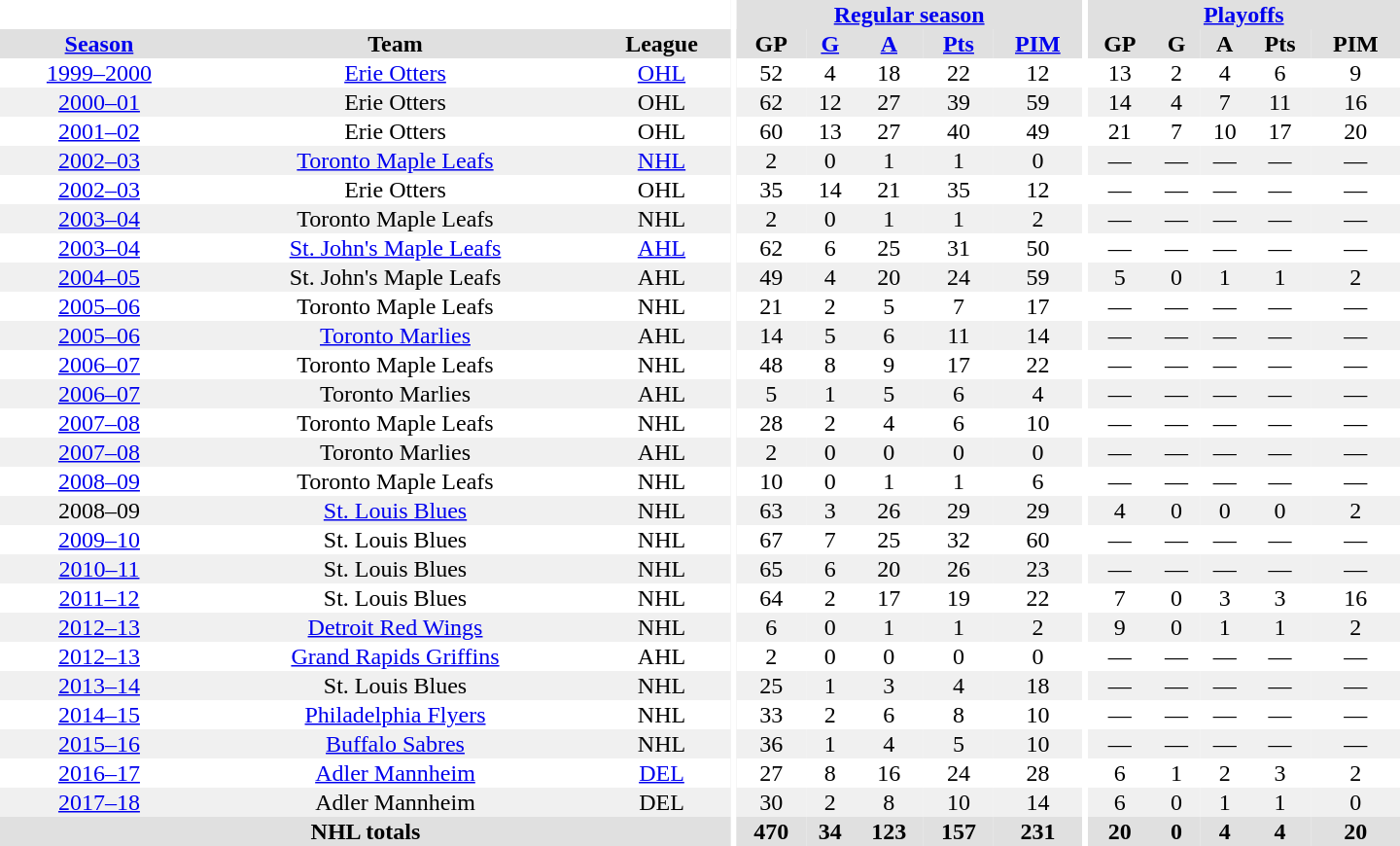<table border="0" cellpadding="1" cellspacing="0" style="text-align:center; width:60em">
<tr bgcolor="#e0e0e0">
<th colspan="3" bgcolor="#ffffff"></th>
<th rowspan="99" bgcolor="#ffffff"></th>
<th colspan="5"><a href='#'>Regular season</a></th>
<th rowspan="99" bgcolor="#ffffff"></th>
<th colspan="5"><a href='#'>Playoffs</a></th>
</tr>
<tr bgcolor="#e0e0e0">
<th><a href='#'>Season</a></th>
<th>Team</th>
<th>League</th>
<th>GP</th>
<th><a href='#'>G</a></th>
<th><a href='#'>A</a></th>
<th><a href='#'>Pts</a></th>
<th><a href='#'>PIM</a></th>
<th>GP</th>
<th>G</th>
<th>A</th>
<th>Pts</th>
<th>PIM</th>
</tr>
<tr>
<td><a href='#'>1999–2000</a></td>
<td><a href='#'>Erie Otters</a></td>
<td><a href='#'>OHL</a></td>
<td>52</td>
<td>4</td>
<td>18</td>
<td>22</td>
<td>12</td>
<td>13</td>
<td>2</td>
<td>4</td>
<td>6</td>
<td>9</td>
</tr>
<tr bgcolor="#f0f0f0">
<td><a href='#'>2000–01</a></td>
<td>Erie Otters</td>
<td>OHL</td>
<td>62</td>
<td>12</td>
<td>27</td>
<td>39</td>
<td>59</td>
<td>14</td>
<td>4</td>
<td>7</td>
<td>11</td>
<td>16</td>
</tr>
<tr>
<td><a href='#'>2001–02</a></td>
<td>Erie Otters</td>
<td>OHL</td>
<td>60</td>
<td>13</td>
<td>27</td>
<td>40</td>
<td>49</td>
<td>21</td>
<td>7</td>
<td>10</td>
<td>17</td>
<td>20</td>
</tr>
<tr bgcolor="#f0f0f0">
<td><a href='#'>2002–03</a></td>
<td><a href='#'>Toronto Maple Leafs</a></td>
<td><a href='#'>NHL</a></td>
<td>2</td>
<td>0</td>
<td>1</td>
<td>1</td>
<td>0</td>
<td>—</td>
<td>—</td>
<td>—</td>
<td>—</td>
<td>—</td>
</tr>
<tr>
<td><a href='#'>2002–03</a></td>
<td>Erie Otters</td>
<td>OHL</td>
<td>35</td>
<td>14</td>
<td>21</td>
<td>35</td>
<td>12</td>
<td>—</td>
<td>—</td>
<td>—</td>
<td>—</td>
<td>—</td>
</tr>
<tr bgcolor="#f0f0f0">
<td><a href='#'>2003–04</a></td>
<td>Toronto Maple Leafs</td>
<td>NHL</td>
<td>2</td>
<td>0</td>
<td>1</td>
<td>1</td>
<td>2</td>
<td>—</td>
<td>—</td>
<td>—</td>
<td>—</td>
<td>—</td>
</tr>
<tr>
<td><a href='#'>2003–04</a></td>
<td><a href='#'>St. John's Maple Leafs</a></td>
<td><a href='#'>AHL</a></td>
<td>62</td>
<td>6</td>
<td>25</td>
<td>31</td>
<td>50</td>
<td>—</td>
<td>—</td>
<td>—</td>
<td>—</td>
<td>—</td>
</tr>
<tr bgcolor="#f0f0f0">
<td><a href='#'>2004–05</a></td>
<td>St. John's Maple Leafs</td>
<td>AHL</td>
<td>49</td>
<td>4</td>
<td>20</td>
<td>24</td>
<td>59</td>
<td>5</td>
<td>0</td>
<td>1</td>
<td>1</td>
<td>2</td>
</tr>
<tr>
<td><a href='#'>2005–06</a></td>
<td>Toronto Maple Leafs</td>
<td>NHL</td>
<td>21</td>
<td>2</td>
<td>5</td>
<td>7</td>
<td>17</td>
<td>—</td>
<td>—</td>
<td>—</td>
<td>—</td>
<td>—</td>
</tr>
<tr bgcolor="#f0f0f0">
<td><a href='#'>2005–06</a></td>
<td><a href='#'>Toronto Marlies</a></td>
<td>AHL</td>
<td>14</td>
<td>5</td>
<td>6</td>
<td>11</td>
<td>14</td>
<td>—</td>
<td>—</td>
<td>—</td>
<td>—</td>
<td>—</td>
</tr>
<tr>
<td><a href='#'>2006–07</a></td>
<td>Toronto Maple Leafs</td>
<td>NHL</td>
<td>48</td>
<td>8</td>
<td>9</td>
<td>17</td>
<td>22</td>
<td>—</td>
<td>—</td>
<td>—</td>
<td>—</td>
<td>—</td>
</tr>
<tr bgcolor="#f0f0f0">
<td><a href='#'>2006–07</a></td>
<td>Toronto Marlies</td>
<td>AHL</td>
<td>5</td>
<td>1</td>
<td>5</td>
<td>6</td>
<td>4</td>
<td>—</td>
<td>—</td>
<td>—</td>
<td>—</td>
<td>—</td>
</tr>
<tr>
<td><a href='#'>2007–08</a></td>
<td>Toronto Maple Leafs</td>
<td>NHL</td>
<td>28</td>
<td>2</td>
<td>4</td>
<td>6</td>
<td>10</td>
<td>—</td>
<td>—</td>
<td>—</td>
<td>—</td>
<td>—</td>
</tr>
<tr bgcolor="#f0f0f0">
<td><a href='#'>2007–08</a></td>
<td>Toronto Marlies</td>
<td>AHL</td>
<td>2</td>
<td>0</td>
<td>0</td>
<td>0</td>
<td>0</td>
<td>—</td>
<td>—</td>
<td>—</td>
<td>—</td>
<td>—</td>
</tr>
<tr>
<td><a href='#'>2008–09</a></td>
<td>Toronto Maple Leafs</td>
<td>NHL</td>
<td>10</td>
<td>0</td>
<td>1</td>
<td>1</td>
<td>6</td>
<td>—</td>
<td>—</td>
<td>—</td>
<td>—</td>
<td>—</td>
</tr>
<tr bgcolor="#f0f0f0">
<td>2008–09</td>
<td><a href='#'>St. Louis Blues</a></td>
<td>NHL</td>
<td>63</td>
<td>3</td>
<td>26</td>
<td>29</td>
<td>29</td>
<td>4</td>
<td>0</td>
<td>0</td>
<td>0</td>
<td>2</td>
</tr>
<tr>
<td><a href='#'>2009–10</a></td>
<td>St. Louis Blues</td>
<td>NHL</td>
<td>67</td>
<td>7</td>
<td>25</td>
<td>32</td>
<td>60</td>
<td>—</td>
<td>—</td>
<td>—</td>
<td>—</td>
<td>—</td>
</tr>
<tr bgcolor="#f0f0f0">
<td><a href='#'>2010–11</a></td>
<td>St. Louis Blues</td>
<td>NHL</td>
<td>65</td>
<td>6</td>
<td>20</td>
<td>26</td>
<td>23</td>
<td>—</td>
<td>—</td>
<td>—</td>
<td>—</td>
<td>—</td>
</tr>
<tr>
<td><a href='#'>2011–12</a></td>
<td>St. Louis Blues</td>
<td>NHL</td>
<td>64</td>
<td>2</td>
<td>17</td>
<td>19</td>
<td>22</td>
<td>7</td>
<td>0</td>
<td>3</td>
<td>3</td>
<td>16</td>
</tr>
<tr bgcolor="#f0f0f0">
<td><a href='#'>2012–13</a></td>
<td><a href='#'>Detroit Red Wings</a></td>
<td>NHL</td>
<td>6</td>
<td>0</td>
<td>1</td>
<td>1</td>
<td>2</td>
<td>9</td>
<td>0</td>
<td>1</td>
<td>1</td>
<td>2</td>
</tr>
<tr>
<td><a href='#'>2012–13</a></td>
<td><a href='#'>Grand Rapids Griffins</a></td>
<td>AHL</td>
<td>2</td>
<td>0</td>
<td>0</td>
<td>0</td>
<td>0</td>
<td>—</td>
<td>—</td>
<td>—</td>
<td>—</td>
<td>—</td>
</tr>
<tr bgcolor="#f0f0f0">
<td><a href='#'>2013–14</a></td>
<td>St. Louis Blues</td>
<td>NHL</td>
<td>25</td>
<td>1</td>
<td>3</td>
<td>4</td>
<td>18</td>
<td>—</td>
<td>—</td>
<td>—</td>
<td>—</td>
<td>—</td>
</tr>
<tr>
<td><a href='#'>2014–15</a></td>
<td><a href='#'>Philadelphia Flyers</a></td>
<td>NHL</td>
<td>33</td>
<td>2</td>
<td>6</td>
<td>8</td>
<td>10</td>
<td>—</td>
<td>—</td>
<td>—</td>
<td>—</td>
<td>—</td>
</tr>
<tr bgcolor="#f0f0f0">
<td><a href='#'>2015–16</a></td>
<td><a href='#'>Buffalo Sabres</a></td>
<td>NHL</td>
<td>36</td>
<td>1</td>
<td>4</td>
<td>5</td>
<td>10</td>
<td>—</td>
<td>—</td>
<td>—</td>
<td>—</td>
<td>—</td>
</tr>
<tr>
<td><a href='#'>2016–17</a></td>
<td><a href='#'>Adler Mannheim</a></td>
<td><a href='#'>DEL</a></td>
<td>27</td>
<td>8</td>
<td>16</td>
<td>24</td>
<td>28</td>
<td>6</td>
<td>1</td>
<td>2</td>
<td>3</td>
<td>2</td>
</tr>
<tr bgcolor="#f0f0f0">
<td><a href='#'>2017–18</a></td>
<td>Adler Mannheim</td>
<td>DEL</td>
<td>30</td>
<td>2</td>
<td>8</td>
<td>10</td>
<td>14</td>
<td>6</td>
<td>0</td>
<td>1</td>
<td>1</td>
<td>0</td>
</tr>
<tr bgcolor="#e0e0e0">
<th colspan="3">NHL totals</th>
<th>470</th>
<th>34</th>
<th>123</th>
<th>157</th>
<th>231</th>
<th>20</th>
<th>0</th>
<th>4</th>
<th>4</th>
<th>20</th>
</tr>
</table>
